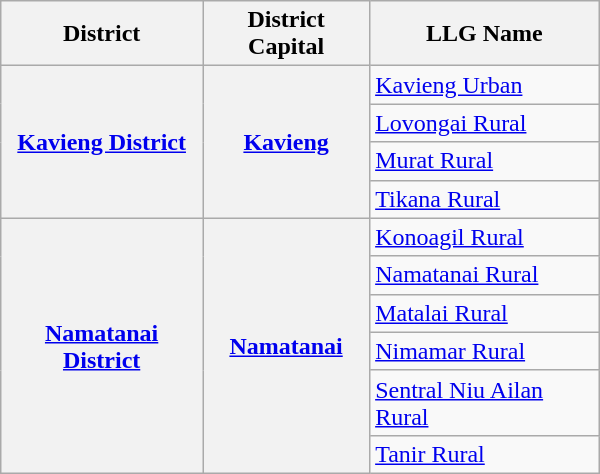<table class="wikitable" style="text-align: left;" width="400">
<tr>
<th>District</th>
<th>District Capital</th>
<th>LLG Name</th>
</tr>
<tr>
<th rowspan="4"><a href='#'>Kavieng District</a></th>
<th rowspan="4"><a href='#'>Kavieng</a></th>
<td><a href='#'>Kavieng Urban</a></td>
</tr>
<tr>
<td><a href='#'>Lovongai Rural</a></td>
</tr>
<tr>
<td><a href='#'>Murat Rural</a></td>
</tr>
<tr>
<td><a href='#'>Tikana Rural</a></td>
</tr>
<tr>
<th rowspan="6"><a href='#'>Namatanai District</a></th>
<th rowspan="6"><a href='#'>Namatanai</a></th>
<td><a href='#'>Konoagil Rural</a></td>
</tr>
<tr>
<td><a href='#'>Namatanai Rural</a></td>
</tr>
<tr>
<td><a href='#'>Matalai Rural</a></td>
</tr>
<tr>
<td><a href='#'>Nimamar Rural</a></td>
</tr>
<tr>
<td><a href='#'>Sentral Niu Ailan Rural</a></td>
</tr>
<tr>
<td><a href='#'>Tanir Rural</a></td>
</tr>
</table>
